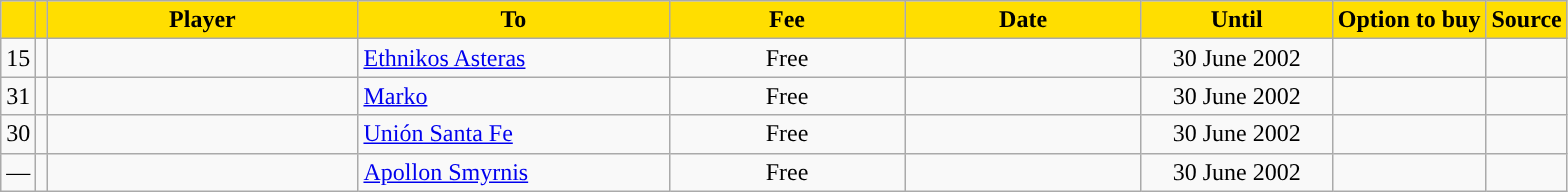<table class="wikitable sortable">
<tr>
<th style="background:#FFDE00"></th>
<th style="background:#FFDE00"></th>
<th width=200 style="background:#FFDE00">Player</th>
<th width=200 style="background:#FFDE00">To</th>
<th width=150 style="background:#FFDE00">Fee</th>
<th width=150 style="background:#FFDE00">Date</th>
<th width=120 style="background:#FFDE00">Until</th>
<th style="background:#FFDE00">Option to buy</th>
<th style="background:#FFDE00">Source</th>
</tr>
<tr>
<td align=center>15</td>
<td align=center></td>
<td></td>
<td> <a href='#'>Ethnikos Asteras</a></td>
<td align=center>Free</td>
<td align=center></td>
<td align=center>30 June 2002</td>
<td align=center></td>
<td align=center></td>
</tr>
<tr>
<td align=center>31</td>
<td align=center></td>
<td></td>
<td> <a href='#'>Marko</a></td>
<td align=center>Free</td>
<td align=center></td>
<td align=center>30 June 2002</td>
<td align=center></td>
<td align=center></td>
</tr>
<tr>
<td align=center>30</td>
<td align=center></td>
<td></td>
<td> <a href='#'>Unión Santa Fe</a></td>
<td align=center>Free</td>
<td align=center></td>
<td align=center>30 June 2002</td>
<td align=center></td>
<td align=center></td>
</tr>
<tr>
<td align=center>—</td>
<td align=center></td>
<td></td>
<td> <a href='#'>Apollon Smyrnis</a></td>
<td align=center>Free</td>
<td align=center></td>
<td align=center>30 June 2002</td>
<td align=center></td>
<td align=center></td>
</tr>
</table>
